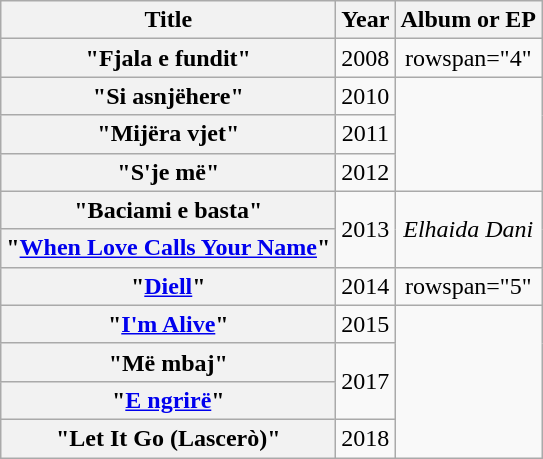<table class="wikitable plainrowheaders" style="text-align:center;">
<tr>
<th scope="col">Title</th>
<th scope="col">Year</th>
<th scope="col">Album or EP</th>
</tr>
<tr>
<th scope="row">"Fjala e fundit"</th>
<td>2008</td>
<td>rowspan="4" </td>
</tr>
<tr>
<th scope="row">"Si asnjëhere"</th>
<td>2010</td>
</tr>
<tr>
<th scope="row">"Mijëra vjet"</th>
<td>2011</td>
</tr>
<tr>
<th scope="row">"S'je më"</th>
<td>2012</td>
</tr>
<tr>
<th scope="row">"Baciami e basta"</th>
<td rowspan="2">2013</td>
<td rowspan="2"><em>Elhaida Dani</em></td>
</tr>
<tr>
<th scope="row">"<a href='#'>When Love Calls Your Name</a>"</th>
</tr>
<tr>
<th scope="row">"<a href='#'>Diell</a>"</th>
<td>2014</td>
<td>rowspan="5" </td>
</tr>
<tr>
<th scope="row">"<a href='#'>I'm Alive</a>"</th>
<td>2015</td>
</tr>
<tr>
<th scope="row">"Më mbaj"<br></th>
<td rowspan="2">2017</td>
</tr>
<tr>
<th scope="row">"<a href='#'>E ngrirë</a>"</th>
</tr>
<tr>
<th scope="row">"Let It Go (Lascerò)"<br></th>
<td>2018</td>
</tr>
</table>
